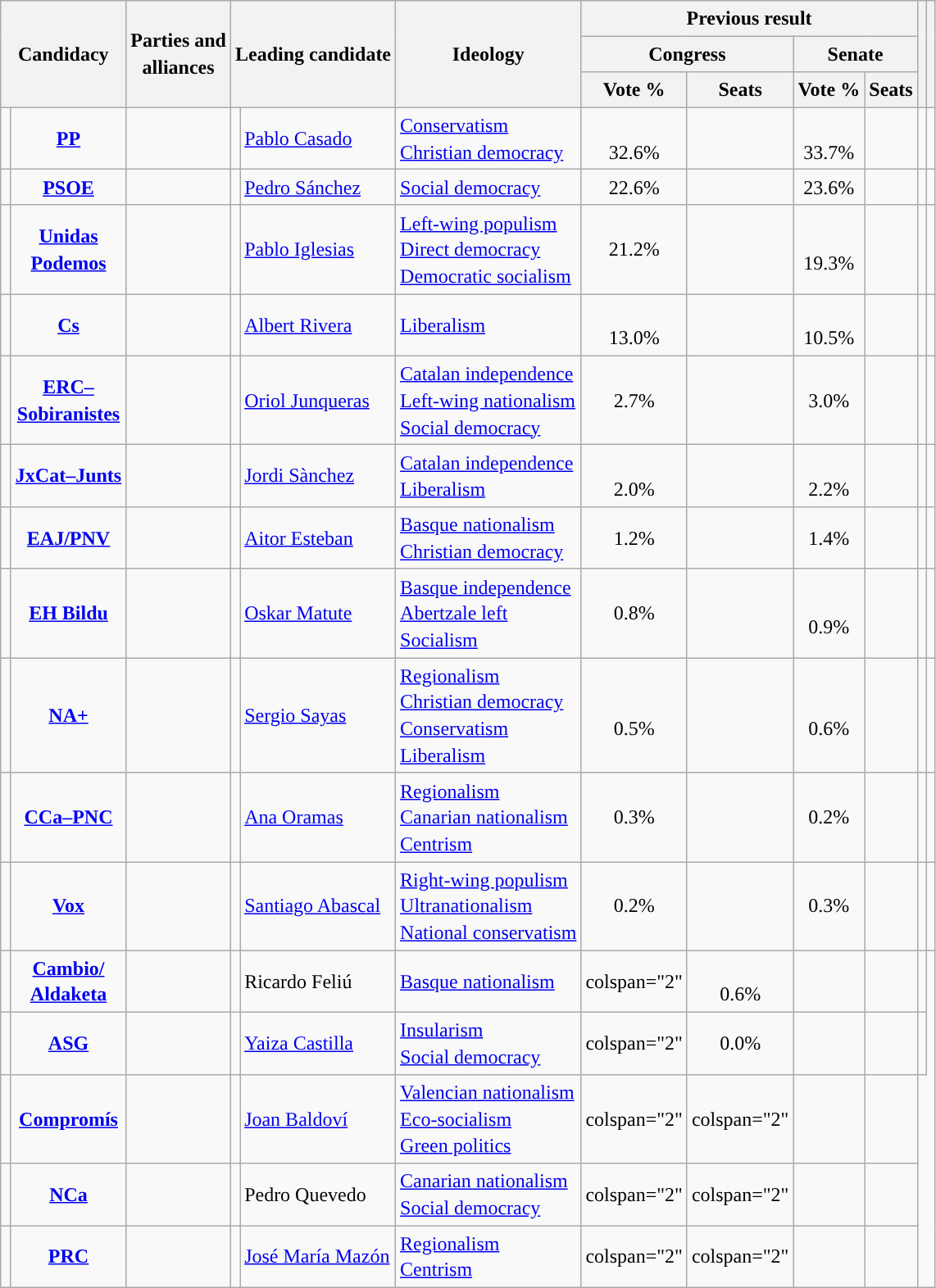<table class="wikitable" style="line-height:1.35em; text-align:left;">
<tr>
<th colspan="2" rowspan="3">Candidacy</th>
<th rowspan="3">Parties and<br>alliances</th>
<th colspan="2" rowspan="3">Leading candidate</th>
<th rowspan="3">Ideology</th>
<th colspan="4">Previous result</th>
<th rowspan="3"></th>
<th rowspan="3"></th>
</tr>
<tr>
<th colspan="2">Congress</th>
<th colspan="2">Senate</th>
</tr>
<tr>
<th>Vote %</th>
<th>Seats</th>
<th>Vote %</th>
<th>Seats</th>
</tr>
<tr>
<td width="1" style="color:inherit;background:"></td>
<td align="center"><strong><a href='#'>PP</a></strong></td>
<td></td>
<td></td>
<td><a href='#'>Pablo Casado</a></td>
<td><a href='#'>Conservatism</a><br><a href='#'>Christian democracy</a></td>
<td align="center"><br>32.6%<br></td>
<td></td>
<td align="center"><br>33.7%<br></td>
<td></td>
<td></td>
<td></td>
</tr>
<tr>
<td style="color:inherit;background:"></td>
<td align="center"><strong><a href='#'>PSOE</a></strong></td>
<td></td>
<td></td>
<td><a href='#'>Pedro Sánchez</a></td>
<td><a href='#'>Social democracy</a></td>
<td align="center">22.6%</td>
<td></td>
<td align="center">23.6%</td>
<td></td>
<td></td>
<td></td>
</tr>
<tr>
<td style="color:inherit;background:"></td>
<td align="center"><strong><a href='#'>Unidas<br>Podemos</a></strong></td>
<td></td>
<td></td>
<td><a href='#'>Pablo Iglesias</a></td>
<td><a href='#'>Left-wing populism</a><br><a href='#'>Direct democracy</a><br><a href='#'>Democratic socialism</a></td>
<td align="center">21.2%</td>
<td></td>
<td align="center"><br>19.3%<br></td>
<td></td>
<td></td>
<td><br></td>
</tr>
<tr>
<td style="color:inherit;background:"></td>
<td align="center"><strong><a href='#'>Cs</a></strong></td>
<td></td>
<td></td>
<td><a href='#'>Albert Rivera</a></td>
<td><a href='#'>Liberalism</a></td>
<td align="center"><br>13.0%<br></td>
<td></td>
<td align="center"><br>10.5%<br></td>
<td></td>
<td></td>
<td></td>
</tr>
<tr>
<td style="color:inherit;background:"></td>
<td align="center"><strong><a href='#'>ERC–<br>Sobiranistes</a></strong></td>
<td></td>
<td></td>
<td><a href='#'>Oriol Junqueras</a></td>
<td><a href='#'>Catalan independence</a><br><a href='#'>Left-wing nationalism</a><br><a href='#'>Social democracy</a></td>
<td align="center">2.7%</td>
<td></td>
<td align="center">3.0%</td>
<td></td>
<td></td>
<td><br></td>
</tr>
<tr>
<td style="color:inherit;background:"></td>
<td align="center"><strong><a href='#'>JxCat–Junts</a></strong></td>
<td></td>
<td></td>
<td><a href='#'>Jordi Sànchez</a></td>
<td><a href='#'>Catalan independence</a><br><a href='#'>Liberalism</a></td>
<td align="center"><br>2.0%<br></td>
<td></td>
<td align="center"><br>2.2%<br></td>
<td></td>
<td></td>
<td><br><br></td>
</tr>
<tr>
<td style="color:inherit;background:"></td>
<td align="center"><strong><a href='#'>EAJ/PNV</a></strong></td>
<td></td>
<td></td>
<td><a href='#'>Aitor Esteban</a></td>
<td><a href='#'>Basque nationalism</a><br><a href='#'>Christian democracy</a></td>
<td align="center">1.2%</td>
<td></td>
<td align="center">1.4%</td>
<td></td>
<td></td>
<td></td>
</tr>
<tr>
<td style="color:inherit;background:"></td>
<td align="center"><strong><a href='#'>EH Bildu</a></strong></td>
<td></td>
<td></td>
<td><a href='#'>Oskar Matute</a></td>
<td><a href='#'>Basque independence</a><br><a href='#'>Abertzale left</a><br><a href='#'>Socialism</a></td>
<td align="center">0.8%</td>
<td></td>
<td align="center"><br>0.9%<br></td>
<td></td>
<td></td>
<td></td>
</tr>
<tr>
<td style="color:inherit;background:"></td>
<td align="center"><strong><a href='#'>NA+</a></strong></td>
<td></td>
<td></td>
<td><a href='#'>Sergio Sayas</a></td>
<td><a href='#'>Regionalism</a><br><a href='#'>Christian democracy</a><br><a href='#'>Conservatism</a><br><a href='#'>Liberalism</a></td>
<td align="center"><br>0.5%<br></td>
<td></td>
<td align="center"><br>0.6%<br></td>
<td></td>
<td></td>
<td><br><br></td>
</tr>
<tr>
<td style="color:inherit;background:"></td>
<td align="center"><strong><a href='#'>CCa–PNC</a></strong></td>
<td></td>
<td></td>
<td><a href='#'>Ana Oramas</a></td>
<td><a href='#'>Regionalism</a><br><a href='#'>Canarian nationalism</a><br><a href='#'>Centrism</a></td>
<td align="center">0.3%</td>
<td></td>
<td align="center">0.2%</td>
<td></td>
<td></td>
<td></td>
</tr>
<tr>
<td style="color:inherit;background:"></td>
<td align="center"><strong><a href='#'>Vox</a></strong></td>
<td></td>
<td></td>
<td><a href='#'>Santiago Abascal</a></td>
<td><a href='#'>Right-wing populism</a><br><a href='#'>Ultranationalism</a><br><a href='#'>National conservatism</a></td>
<td align="center">0.2%</td>
<td></td>
<td align="center">0.3%</td>
<td></td>
<td></td>
<td></td>
</tr>
<tr>
<td style="color:inherit;background:"></td>
<td align="center"><strong><a href='#'>Cambio/<br>Aldaketa</a></strong></td>
<td></td>
<td></td>
<td>Ricardo Feliú</td>
<td><a href='#'>Basque nationalism</a></td>
<td>colspan="2" </td>
<td align="center"><br>0.6%<br></td>
<td></td>
<td></td>
<td></td>
</tr>
<tr>
<td style="color:inherit;background:"></td>
<td align="center"><strong><a href='#'>ASG</a></strong></td>
<td></td>
<td></td>
<td><a href='#'>Yaiza Castilla</a></td>
<td><a href='#'>Insularism</a><br><a href='#'>Social democracy</a></td>
<td>colspan="2" </td>
<td align="center">0.0%</td>
<td></td>
<td></td>
<td></td>
</tr>
<tr>
<td style="color:inherit;background:"></td>
<td align="center"><strong><a href='#'>Compromís</a></strong></td>
<td></td>
<td></td>
<td><a href='#'>Joan Baldoví</a></td>
<td><a href='#'>Valencian nationalism</a><br><a href='#'>Eco-socialism</a><br><a href='#'>Green politics</a></td>
<td>colspan="2" </td>
<td>colspan="2" </td>
<td></td>
<td></td>
</tr>
<tr>
<td style="color:inherit;background:"></td>
<td align="center"><strong><a href='#'>NCa</a></strong></td>
<td></td>
<td></td>
<td>Pedro Quevedo</td>
<td><a href='#'>Canarian nationalism</a><br><a href='#'>Social democracy</a></td>
<td>colspan="2" </td>
<td>colspan="2" </td>
<td></td>
<td></td>
</tr>
<tr>
<td style="color:inherit;background:"></td>
<td align="center"><strong><a href='#'>PRC</a></strong></td>
<td></td>
<td></td>
<td><a href='#'>José María Mazón</a></td>
<td><a href='#'>Regionalism</a><br><a href='#'>Centrism</a></td>
<td>colspan="2" </td>
<td>colspan="2" </td>
<td></td>
<td></td>
</tr>
</table>
